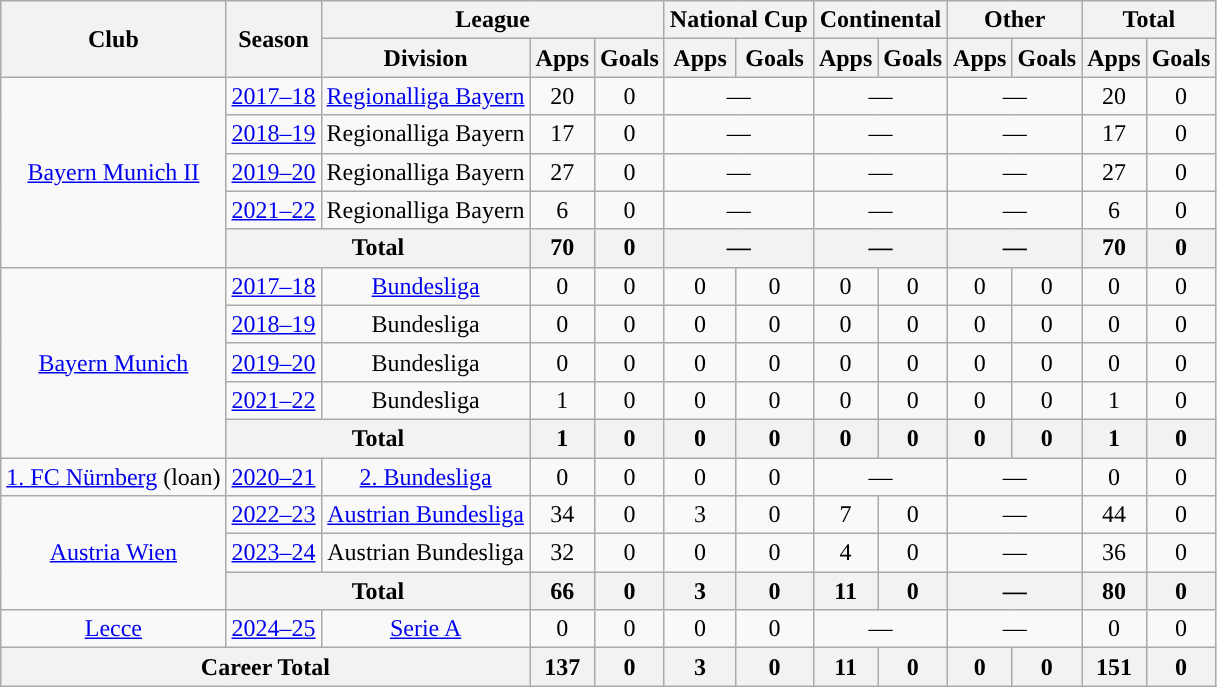<table class="wikitable" Style="text-align: center">
<tr>
<th rowspan="2">Club</th>
<th rowspan="2">Season</th>
<th colspan="3">League</th>
<th colspan="2">National Cup</th>
<th colspan="2">Continental</th>
<th colspan='2"'>Other</th>
<th colspan="2">Total</th>
</tr>
<tr>
<th>Division</th>
<th>Apps</th>
<th>Goals</th>
<th>Apps</th>
<th>Goals</th>
<th>Apps</th>
<th>Goals</th>
<th>Apps</th>
<th>Goals</th>
<th>Apps</th>
<th>Goals</th>
</tr>
<tr>
<td rowspan="5"><a href='#'>Bayern Munich II</a></td>
<td><a href='#'>2017–18</a></td>
<td><a href='#'>Regionalliga Bayern</a></td>
<td>20</td>
<td>0</td>
<td colspan="2">—</td>
<td colspan="2">—</td>
<td colspan="2">—</td>
<td>20</td>
<td>0</td>
</tr>
<tr>
<td><a href='#'>2018–19</a></td>
<td>Regionalliga Bayern</td>
<td>17</td>
<td>0</td>
<td colspan="2">—</td>
<td colspan="2">—</td>
<td colspan="2">—</td>
<td>17</td>
<td>0</td>
</tr>
<tr>
<td><a href='#'>2019–20</a></td>
<td>Regionalliga Bayern</td>
<td>27</td>
<td>0</td>
<td colspan="2">—</td>
<td colspan="2">—</td>
<td colspan="2">—</td>
<td>27</td>
<td>0</td>
</tr>
<tr>
<td><a href='#'>2021–22</a></td>
<td>Regionalliga Bayern</td>
<td>6</td>
<td>0</td>
<td colspan="2">—</td>
<td colspan="2">—</td>
<td colspan="2">—</td>
<td>6</td>
<td>0</td>
</tr>
<tr>
<th colspan="2">Total</th>
<th>70</th>
<th>0</th>
<th colspan="2">—</th>
<th colspan="2">—</th>
<th colspan="2">—</th>
<th>70</th>
<th>0</th>
</tr>
<tr>
<td rowspan="5"><a href='#'>Bayern Munich</a></td>
<td><a href='#'>2017–18</a></td>
<td><a href='#'>Bundesliga</a></td>
<td>0</td>
<td>0</td>
<td>0</td>
<td>0</td>
<td>0</td>
<td>0</td>
<td>0</td>
<td>0</td>
<td>0</td>
<td>0</td>
</tr>
<tr>
<td><a href='#'>2018–19</a></td>
<td>Bundesliga</td>
<td>0</td>
<td>0</td>
<td>0</td>
<td>0</td>
<td>0</td>
<td>0</td>
<td>0</td>
<td>0</td>
<td>0</td>
<td>0</td>
</tr>
<tr>
<td><a href='#'>2019–20</a></td>
<td>Bundesliga</td>
<td>0</td>
<td>0</td>
<td>0</td>
<td>0</td>
<td>0</td>
<td>0</td>
<td>0</td>
<td>0</td>
<td>0</td>
<td>0</td>
</tr>
<tr>
<td><a href='#'>2021–22</a></td>
<td>Bundesliga</td>
<td>1</td>
<td>0</td>
<td>0</td>
<td>0</td>
<td>0</td>
<td>0</td>
<td>0</td>
<td>0</td>
<td>1</td>
<td>0</td>
</tr>
<tr>
<th colspan="2">Total</th>
<th>1</th>
<th>0</th>
<th>0</th>
<th>0</th>
<th>0</th>
<th>0</th>
<th>0</th>
<th>0</th>
<th>1</th>
<th>0</th>
</tr>
<tr>
<td><a href='#'>1. FC Nürnberg</a> (loan)</td>
<td><a href='#'>2020–21</a></td>
<td><a href='#'>2. Bundesliga</a></td>
<td>0</td>
<td>0</td>
<td>0</td>
<td>0</td>
<td colspan="2">—</td>
<td colspan="2">—</td>
<td>0</td>
<td>0</td>
</tr>
<tr>
<td rowspan="3"><a href='#'>Austria Wien</a></td>
<td><a href='#'>2022–23</a></td>
<td><a href='#'>Austrian Bundesliga</a></td>
<td>34</td>
<td>0</td>
<td>3</td>
<td>0</td>
<td>7</td>
<td>0</td>
<td colspan="2">—</td>
<td>44</td>
<td>0</td>
</tr>
<tr>
<td><a href='#'>2023–24</a></td>
<td>Austrian Bundesliga</td>
<td>32</td>
<td>0</td>
<td>0</td>
<td>0</td>
<td>4</td>
<td>0</td>
<td colspan="2">—</td>
<td>36</td>
<td>0</td>
</tr>
<tr>
<th colspan="2">Total</th>
<th>66</th>
<th>0</th>
<th>3</th>
<th>0</th>
<th>11</th>
<th>0</th>
<th colspan="2">—</th>
<th>80</th>
<th>0</th>
</tr>
<tr>
<td><a href='#'>Lecce</a></td>
<td><a href='#'>2024–25</a></td>
<td><a href='#'>Serie A</a></td>
<td>0</td>
<td>0</td>
<td>0</td>
<td>0</td>
<td colspan="2">—</td>
<td colspan="2">—</td>
<td>0</td>
<td>0</td>
</tr>
<tr>
<th colspan="3">Career Total</th>
<th>137</th>
<th>0</th>
<th>3</th>
<th>0</th>
<th>11</th>
<th>0</th>
<th>0</th>
<th>0</th>
<th>151</th>
<th>0</th>
</tr>
</table>
